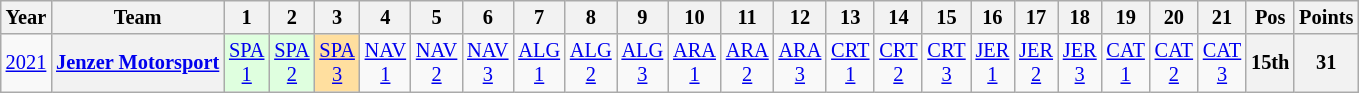<table class="wikitable" style="text-align:center; font-size:85%;">
<tr>
<th>Year</th>
<th>Team</th>
<th>1</th>
<th>2</th>
<th>3</th>
<th>4</th>
<th>5</th>
<th>6</th>
<th>7</th>
<th>8</th>
<th>9</th>
<th>10</th>
<th>11</th>
<th>12</th>
<th>13</th>
<th>14</th>
<th>15</th>
<th>16</th>
<th>17</th>
<th>18</th>
<th>19</th>
<th>20</th>
<th>21</th>
<th>Pos</th>
<th>Points</th>
</tr>
<tr>
<td><a href='#'>2021</a></td>
<th nowrap><a href='#'>Jenzer Motorsport</a></th>
<td style="background:#DFFFDF;"><a href='#'>SPA<br>1</a><br></td>
<td style="background:#DFFFDF;"><a href='#'>SPA<br>2</a><br></td>
<td style="background:#FFDF9F;"><a href='#'>SPA<br>3</a><br></td>
<td><a href='#'>NAV<br>1</a></td>
<td><a href='#'>NAV<br>2</a></td>
<td><a href='#'>NAV<br>3</a></td>
<td><a href='#'>ALG<br>1</a></td>
<td><a href='#'>ALG<br>2</a></td>
<td><a href='#'>ALG<br>3</a></td>
<td><a href='#'>ARA<br>1</a></td>
<td><a href='#'>ARA<br>2</a></td>
<td><a href='#'>ARA<br>3</a></td>
<td><a href='#'>CRT<br>1</a></td>
<td><a href='#'>CRT<br>2</a></td>
<td><a href='#'>CRT<br>3</a></td>
<td><a href='#'>JER<br>1</a></td>
<td><a href='#'>JER<br>2</a></td>
<td><a href='#'>JER<br>3</a></td>
<td><a href='#'>CAT<br>1</a></td>
<td><a href='#'>CAT<br>2</a></td>
<td><a href='#'>CAT<br>3</a></td>
<th>15th</th>
<th>31</th>
</tr>
</table>
